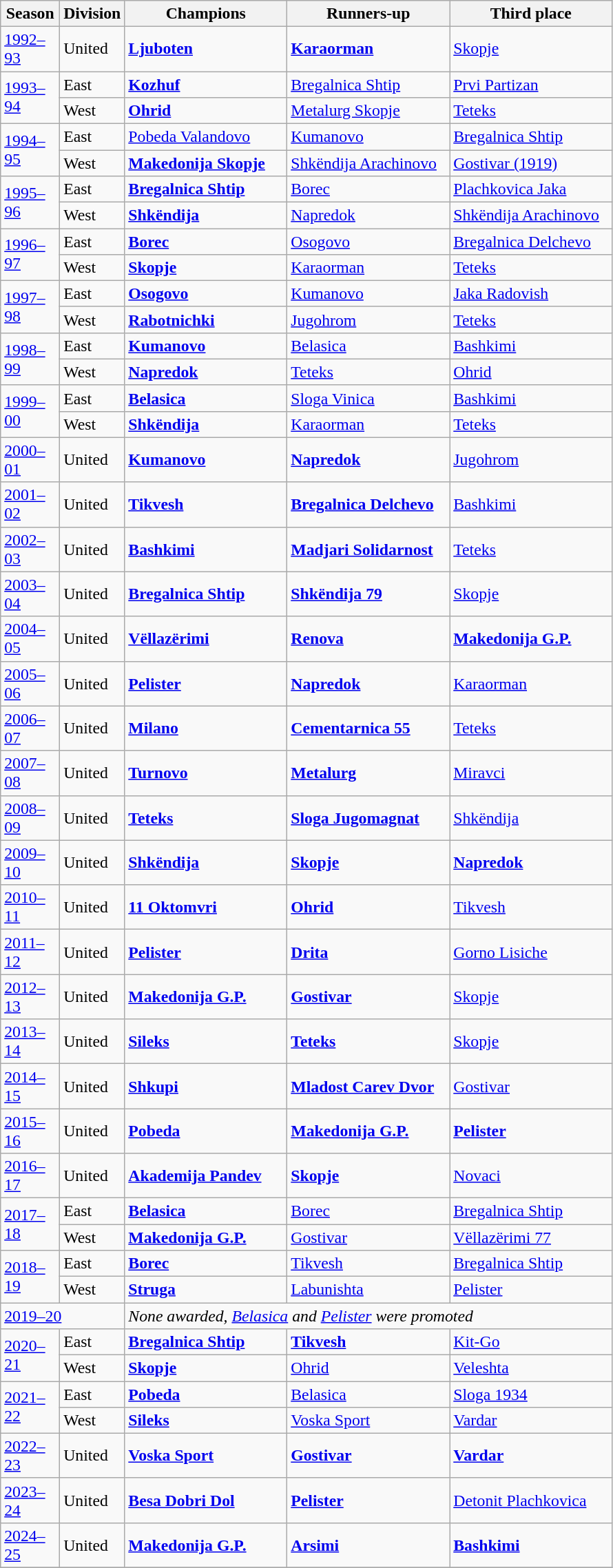<table class="wikitable sortable plainrowheaders" style="font-size:99%;">
<tr>
<th scope="col" width=50>Season</th>
<th scope="col" width=25>Division</th>
<th scope="col" width=150>Champions</th>
<th scope="col" width=150>Runners-up</th>
<th scope="col" width=150>Third place</th>
</tr>
<tr>
<td><a href='#'>1992–93</a></td>
<td>United</td>
<td><strong><a href='#'>Ljuboten</a></strong></td>
<td><strong><a href='#'>Karaorman</a></strong></td>
<td><a href='#'>Skopje</a></td>
</tr>
<tr>
<td rowspan="2"><a href='#'>1993–94</a></td>
<td>East</td>
<td><strong><a href='#'>Kozhuf</a></strong></td>
<td><a href='#'>Bregalnica Shtip</a></td>
<td><a href='#'>Prvi Partizan</a></td>
</tr>
<tr>
<td>West</td>
<td><strong><a href='#'>Ohrid</a></strong></td>
<td><a href='#'>Metalurg Skopje</a></td>
<td><a href='#'>Teteks</a></td>
</tr>
<tr>
<td rowspan="2"><a href='#'>1994–95</a></td>
<td>East</td>
<td><a href='#'>Pobeda Valandovo</a></td>
<td><a href='#'>Kumanovo</a></td>
<td><a href='#'>Bregalnica Shtip</a></td>
</tr>
<tr>
<td>West</td>
<td><strong><a href='#'>Makedonija Skopje</a></strong></td>
<td><a href='#'>Shkëndija Arachinovo</a></td>
<td><a href='#'>Gostivar (1919)</a></td>
</tr>
<tr>
<td rowspan="2"><a href='#'>1995–96</a></td>
<td>East</td>
<td><strong><a href='#'>Bregalnica Shtip</a></strong></td>
<td><a href='#'>Borec</a></td>
<td><a href='#'>Plachkovica Jaka</a></td>
</tr>
<tr>
<td>West</td>
<td><strong><a href='#'>Shkëndija</a></strong></td>
<td><a href='#'>Napredok</a></td>
<td><a href='#'>Shkëndija Arachinovo</a></td>
</tr>
<tr>
<td rowspan="2"><a href='#'>1996–97</a></td>
<td>East</td>
<td><strong><a href='#'>Borec</a></strong></td>
<td><a href='#'>Osogovo</a></td>
<td><a href='#'>Bregalnica Delchevo</a></td>
</tr>
<tr>
<td>West</td>
<td><strong><a href='#'>Skopje</a></strong></td>
<td><a href='#'>Karaorman</a></td>
<td><a href='#'>Teteks</a></td>
</tr>
<tr>
<td rowspan="2"><a href='#'>1997–98</a></td>
<td>East</td>
<td><strong><a href='#'>Osogovo</a></strong></td>
<td><a href='#'>Kumanovo</a></td>
<td><a href='#'>Jaka Radovish</a></td>
</tr>
<tr>
<td>West</td>
<td><strong><a href='#'>Rabotnichki</a></strong></td>
<td><a href='#'>Jugohrom</a></td>
<td><a href='#'>Teteks</a></td>
</tr>
<tr>
<td rowspan="2"><a href='#'>1998–99</a></td>
<td>East</td>
<td><strong><a href='#'>Kumanovo</a></strong></td>
<td><a href='#'>Belasica</a></td>
<td><a href='#'>Bashkimi</a></td>
</tr>
<tr>
<td>West</td>
<td><strong><a href='#'>Napredok</a></strong></td>
<td><a href='#'>Teteks</a></td>
<td><a href='#'>Ohrid</a></td>
</tr>
<tr>
<td rowspan="2"><a href='#'>1999–00</a></td>
<td>East</td>
<td><strong><a href='#'>Belasica</a></strong></td>
<td><a href='#'>Sloga Vinica</a></td>
<td><a href='#'>Bashkimi</a></td>
</tr>
<tr>
<td>West</td>
<td><strong><a href='#'>Shkëndija</a></strong></td>
<td><a href='#'>Karaorman</a></td>
<td><a href='#'>Teteks</a></td>
</tr>
<tr>
<td><a href='#'>2000–01</a></td>
<td>United</td>
<td><strong><a href='#'>Kumanovo</a></strong></td>
<td><strong><a href='#'>Napredok</a></strong></td>
<td><a href='#'>Jugohrom</a></td>
</tr>
<tr>
<td><a href='#'>2001–02</a></td>
<td>United</td>
<td><strong><a href='#'>Tikvesh</a></strong></td>
<td><strong><a href='#'>Bregalnica Delchevo</a></strong></td>
<td><a href='#'>Bashkimi</a></td>
</tr>
<tr>
<td><a href='#'>2002–03</a></td>
<td>United</td>
<td><strong><a href='#'>Bashkimi</a></strong></td>
<td><strong><a href='#'>Madjari Solidarnost</a></strong></td>
<td><a href='#'>Teteks</a></td>
</tr>
<tr>
<td><a href='#'>2003–04</a></td>
<td>United</td>
<td><strong><a href='#'>Bregalnica Shtip</a></strong></td>
<td><strong><a href='#'>Shkëndija 79</a></strong></td>
<td><a href='#'>Skopje</a></td>
</tr>
<tr>
<td><a href='#'>2004–05</a></td>
<td>United</td>
<td><strong><a href='#'>Vëllazërimi</a></strong></td>
<td><strong><a href='#'>Renova</a></strong></td>
<td><strong><a href='#'>Makedonija G.P.</a></strong></td>
</tr>
<tr>
<td><a href='#'>2005–06</a></td>
<td>United</td>
<td><strong><a href='#'>Pelister</a></strong></td>
<td><strong><a href='#'>Napredok</a></strong></td>
<td><a href='#'>Karaorman</a></td>
</tr>
<tr>
<td><a href='#'>2006–07</a></td>
<td>United</td>
<td><strong><a href='#'>Milano</a></strong></td>
<td><strong><a href='#'>Cementarnica 55</a></strong></td>
<td><a href='#'>Teteks</a></td>
</tr>
<tr>
<td><a href='#'>2007–08</a></td>
<td>United</td>
<td><strong><a href='#'>Turnovo</a></strong></td>
<td><strong><a href='#'>Metalurg</a></strong></td>
<td><a href='#'>Miravci</a></td>
</tr>
<tr>
<td><a href='#'>2008–09</a></td>
<td>United</td>
<td><strong><a href='#'>Teteks</a></strong></td>
<td><strong><a href='#'>Sloga Jugomagnat</a></strong></td>
<td><a href='#'>Shkëndija</a></td>
</tr>
<tr>
<td><a href='#'>2009–10</a></td>
<td>United</td>
<td><strong><a href='#'>Shkëndija</a></strong></td>
<td><strong><a href='#'>Skopje</a></strong></td>
<td><strong><a href='#'>Napredok</a></strong></td>
</tr>
<tr>
<td><a href='#'>2010–11</a></td>
<td>United</td>
<td><strong><a href='#'>11 Oktomvri</a></strong></td>
<td><strong><a href='#'>Ohrid</a></strong></td>
<td><a href='#'>Tikvesh</a></td>
</tr>
<tr>
<td><a href='#'>2011–12</a></td>
<td>United</td>
<td><strong><a href='#'>Pelister</a></strong></td>
<td><strong><a href='#'>Drita</a></strong></td>
<td><a href='#'>Gorno Lisiche</a></td>
</tr>
<tr>
<td><a href='#'>2012–13</a></td>
<td>United</td>
<td><strong><a href='#'>Makedonija G.P.</a></strong></td>
<td><strong><a href='#'>Gostivar</a></strong></td>
<td><a href='#'>Skopje</a></td>
</tr>
<tr>
<td><a href='#'>2013–14</a></td>
<td>United</td>
<td><strong><a href='#'>Sileks</a></strong></td>
<td><strong><a href='#'>Teteks</a></strong></td>
<td><a href='#'>Skopje</a></td>
</tr>
<tr>
<td><a href='#'>2014–15</a></td>
<td>United</td>
<td><strong><a href='#'>Shkupi</a></strong></td>
<td><strong><a href='#'>Mladost Carev Dvor</a></strong></td>
<td><a href='#'>Gostivar</a></td>
</tr>
<tr>
<td><a href='#'>2015–16</a></td>
<td>United</td>
<td><strong><a href='#'>Pobeda</a></strong></td>
<td><strong><a href='#'>Makedonija G.P.</a></strong></td>
<td><strong><a href='#'>Pelister</a></strong></td>
</tr>
<tr>
<td><a href='#'>2016–17</a></td>
<td>United</td>
<td><strong><a href='#'>Akademija Pandev</a></strong></td>
<td><strong><a href='#'>Skopje</a></strong></td>
<td><a href='#'>Novaci</a></td>
</tr>
<tr>
<td rowspan="2"><a href='#'>2017–18</a></td>
<td>East</td>
<td><strong><a href='#'>Belasica</a></strong></td>
<td><a href='#'>Borec</a></td>
<td><a href='#'>Bregalnica Shtip</a></td>
</tr>
<tr>
<td>West</td>
<td><strong><a href='#'>Makedonija G.P.</a></strong></td>
<td><a href='#'>Gostivar</a></td>
<td><a href='#'>Vëllazërimi 77</a></td>
</tr>
<tr>
<td rowspan="2"><a href='#'>2018–19</a></td>
<td>East</td>
<td><strong><a href='#'>Borec</a></strong></td>
<td><a href='#'>Tikvesh</a></td>
<td><a href='#'>Bregalnica Shtip</a></td>
</tr>
<tr>
<td>West</td>
<td><strong><a href='#'>Struga</a></strong></td>
<td><a href='#'>Labunishta</a></td>
<td><a href='#'>Pelister</a></td>
</tr>
<tr>
<td colspan="2"><a href='#'>2019–20</a></td>
<td colspan="3"><em>None awarded, <a href='#'>Belasica</a> and <a href='#'>Pelister</a> were promoted</em></td>
</tr>
<tr>
<td rowspan="2"><a href='#'>2020–21</a></td>
<td>East</td>
<td><strong><a href='#'>Bregalnica Shtip</a></strong></td>
<td><strong><a href='#'>Tikvesh</a></strong></td>
<td><a href='#'>Kit-Go</a></td>
</tr>
<tr>
<td>West</td>
<td><strong><a href='#'>Skopje</a></strong></td>
<td><a href='#'>Ohrid</a></td>
<td><a href='#'>Veleshta</a></td>
</tr>
<tr>
<td rowspan="2"><a href='#'>2021–22</a></td>
<td>East</td>
<td><strong><a href='#'>Pobeda</a></strong></td>
<td><a href='#'>Belasica</a></td>
<td><a href='#'>Sloga 1934</a></td>
</tr>
<tr>
<td>West</td>
<td><strong><a href='#'>Sileks</a></strong></td>
<td><a href='#'>Voska Sport</a></td>
<td><a href='#'>Vardar</a></td>
</tr>
<tr>
<td><a href='#'>2022–23</a></td>
<td>United</td>
<td><strong><a href='#'>Voska Sport</a></strong></td>
<td><strong><a href='#'>Gostivar</a></strong></td>
<td><strong><a href='#'>Vardar</a></strong></td>
</tr>
<tr>
<td><a href='#'>2023–24</a></td>
<td>United</td>
<td><strong><a href='#'>Besa Dobri Dol</a></strong></td>
<td><strong><a href='#'>Pelister</a></strong></td>
<td><a href='#'>Detonit Plachkovica</a></td>
</tr>
<tr>
<td><a href='#'>2024–25</a></td>
<td>United</td>
<td><strong><a href='#'>Makedonija G.P.</a></strong></td>
<td><strong><a href='#'>Arsimi</a></strong></td>
<td><a href='#'><strong>Bashkimi</strong></a></td>
</tr>
<tr>
</tr>
</table>
